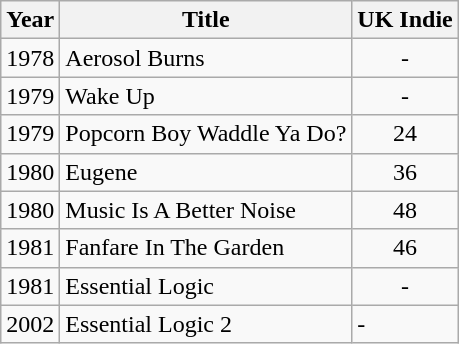<table class="wikitable">
<tr>
<th style="text-align: center;">Year</th>
<th style="text-align: center;">Title</th>
<th style="text-align: center;">UK Indie<br></th>
</tr>
<tr>
<td style="text-align: center;">1978</td>
<td>Aerosol Burns</td>
<td style="text-align: center;">-</td>
</tr>
<tr>
<td style="text-align: center;">1979</td>
<td>Wake Up</td>
<td style="text-align: center;">-</td>
</tr>
<tr>
<td style="text-align: center;">1979</td>
<td>Popcorn Boy Waddle Ya Do?</td>
<td style="text-align: center;">24</td>
</tr>
<tr>
<td style="text-align: center;">1980</td>
<td>Eugene</td>
<td style="text-align: center;">36</td>
</tr>
<tr>
<td style="text-align: center;">1980</td>
<td>Music Is A Better Noise</td>
<td style="text-align: center;">48</td>
</tr>
<tr>
<td style="text-align: center;">1981</td>
<td>Fanfare In The Garden</td>
<td style="text-align: center;">46</td>
</tr>
<tr>
<td style="text-align: center;">1981</td>
<td>Essential Logic</td>
<td style="text-align: center;">-</td>
</tr>
<tr>
<td>2002</td>
<td>Essential Logic 2</td>
<td>-</td>
</tr>
</table>
